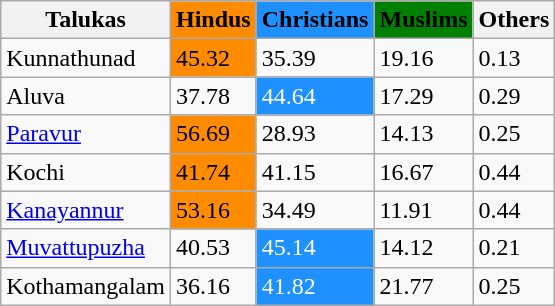<table class="wikitable sortable">
<tr>
<th>Talukas</th>
<th style="background-color: darkorange;">Hindus</th>
<th style="background-color: dodgerblue;">Christians</th>
<th style="background-color: green;">Muslims</th>
<th>Others</th>
</tr>
<tr>
<td>Kunnathunad</td>
<td style="background:darkorange">45.32</td>
<td>35.39</td>
<td>19.16</td>
<td>0.13</td>
</tr>
<tr>
<td>Aluva</td>
<td>37.78</td>
<td style="background:dodgerblue;color:white">44.64</td>
<td>17.29</td>
<td>0.29</td>
</tr>
<tr>
<td><a href='#'>Paravur</a></td>
<td style="background:darkorange">56.69</td>
<td>28.93</td>
<td>14.13</td>
<td>0.25</td>
</tr>
<tr>
<td>Kochi</td>
<td style="background:darkorange">41.74</td>
<td>41.15</td>
<td>16.67</td>
<td>0.44</td>
</tr>
<tr>
<td><a href='#'>Kanayannur</a></td>
<td style="background:darkorange">53.16</td>
<td>34.49</td>
<td>11.91</td>
<td>0.44</td>
</tr>
<tr>
<td><a href='#'>Muvattupuzha</a></td>
<td>40.53</td>
<td style="background:dodgerblue;color:white">45.14</td>
<td>14.12</td>
<td>0.21</td>
</tr>
<tr>
<td>Kothamangalam</td>
<td>36.16</td>
<td style="background:dodgerblue;color:white">41.82</td>
<td>21.77</td>
<td>0.25</td>
</tr>
</table>
